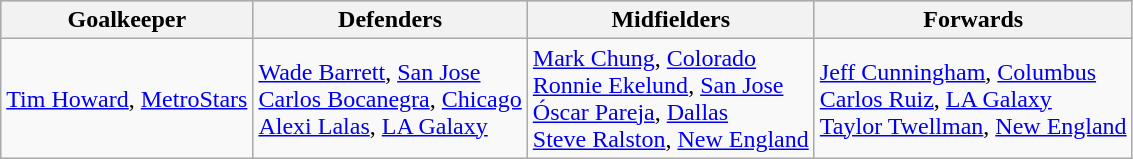<table class="wikitable">
<tr style="background:#cccccc;">
<th>Goalkeeper</th>
<th>Defenders</th>
<th>Midfielders</th>
<th>Forwards</th>
</tr>
<tr>
<td> <a href='#'>Tim Howard</a>, <a href='#'>MetroStars</a></td>
<td> <a href='#'>Wade Barrett</a>, <a href='#'>San Jose</a><br> <a href='#'>Carlos Bocanegra</a>, <a href='#'>Chicago</a><br> <a href='#'>Alexi Lalas</a>, <a href='#'>LA Galaxy</a></td>
<td> <a href='#'>Mark Chung</a>, <a href='#'>Colorado</a> <br> <a href='#'>Ronnie Ekelund</a>, <a href='#'>San Jose</a><br> <a href='#'>Óscar Pareja</a>, <a href='#'>Dallas</a><br> <a href='#'>Steve Ralston</a>, <a href='#'>New England</a></td>
<td> <a href='#'>Jeff Cunningham</a>, <a href='#'>Columbus</a><br> <a href='#'>Carlos Ruiz</a>, <a href='#'>LA Galaxy</a><br> <a href='#'>Taylor Twellman</a>, <a href='#'>New England</a></td>
</tr>
</table>
